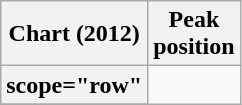<table class="wikitable sortable plainrowheaders">
<tr>
<th scope="col">Chart (2012)</th>
<th scope="col">Peak<br>position</th>
</tr>
<tr>
<th>scope="row"</th>
</tr>
<tr>
</tr>
</table>
